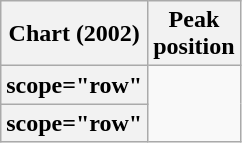<table class="wikitable sortable plainrowheaders" style="text-align:center;">
<tr>
<th scope="col">Chart (2002)</th>
<th scope="col">Peak<br>position</th>
</tr>
<tr>
<th>scope="row"</th>
</tr>
<tr>
<th>scope="row"</th>
</tr>
</table>
